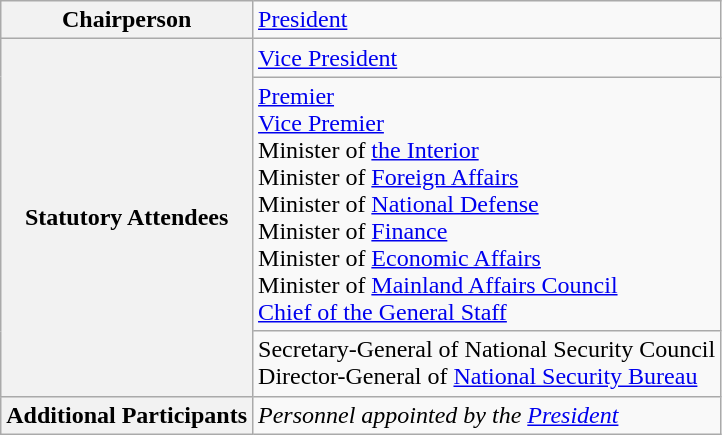<table class=wikitable>
<tr>
<th>Chairperson</th>
<td><a href='#'>President</a></td>
</tr>
<tr>
<th rowspan=3>Statutory Attendees</th>
<td><a href='#'>Vice President</a></td>
</tr>
<tr>
<td><a href='#'>Premier</a><br><a href='#'>Vice Premier</a><br>Minister of <a href='#'>the Interior</a><br>Minister of <a href='#'>Foreign Affairs</a><br>Minister of <a href='#'>National Defense</a><br>Minister of <a href='#'>Finance</a><br>Minister of <a href='#'>Economic Affairs</a><br>Minister of <a href='#'>Mainland Affairs Council</a><br><a href='#'>Chief of the General Staff</a></td>
</tr>
<tr>
<td>Secretary-General of National Security Council<br>Director-General of <a href='#'>National Security Bureau</a></td>
</tr>
<tr>
<th>Additional Participants</th>
<td><em>Personnel appointed by the <a href='#'>President</a></em></td>
</tr>
</table>
